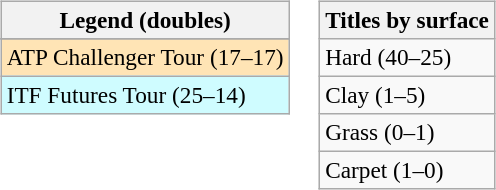<table>
<tr valign=top>
<td><br><table class=wikitable style=font-size:97%>
<tr>
<th>Legend (doubles)</th>
</tr>
<tr bgcolor=e5d1cb>
</tr>
<tr bgcolor=moccasin>
<td>ATP Challenger Tour (17–17)</td>
</tr>
<tr bgcolor=cffcff>
<td>ITF Futures Tour (25–14)</td>
</tr>
</table>
</td>
<td><br><table class=wikitable style=font-size:97%>
<tr>
<th>Titles by surface</th>
</tr>
<tr>
<td>Hard (40–25)</td>
</tr>
<tr>
<td>Clay (1–5)</td>
</tr>
<tr>
<td>Grass (0–1)</td>
</tr>
<tr>
<td>Carpet (1–0)</td>
</tr>
</table>
</td>
</tr>
</table>
